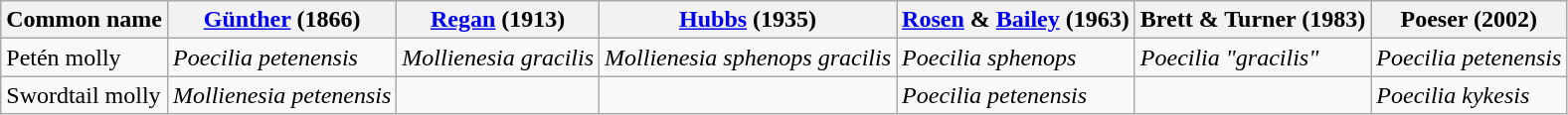<table class="wikitable">
<tr>
<th>Common name</th>
<th><a href='#'>Günther</a> (1866)</th>
<th><a href='#'>Regan</a> (1913)</th>
<th><a href='#'>Hubbs</a> (1935)</th>
<th><a href='#'>Rosen</a> & <a href='#'>Bailey</a> (1963)</th>
<th>Brett & Turner (1983)</th>
<th>Poeser (2002)</th>
</tr>
<tr>
<td>Petén molly</td>
<td><em>Poecilia petenensis</em></td>
<td><em>Mollienesia gracilis</em></td>
<td><em>Mollienesia sphenops gracilis</em></td>
<td><em>Poecilia sphenops</em></td>
<td><em>Poecilia "gracilis"</em></td>
<td><em>Poecilia petenensis</em></td>
</tr>
<tr>
<td>Swordtail molly</td>
<td><em>Mollienesia petenensis</em></td>
<td></td>
<td></td>
<td><em>Poecilia petenensis</em></td>
<td></td>
<td><em>Poecilia kykesis</em></td>
</tr>
</table>
